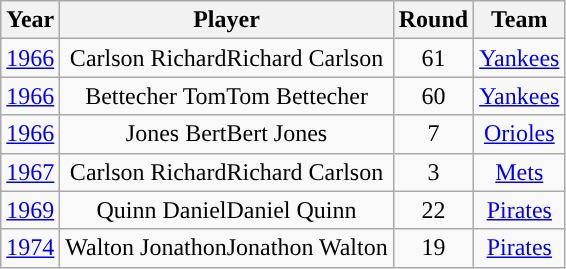<table class="wikitable sortable">
<tr>
<th>Year</th>
<th>Player</th>
<th>Round</th>
<th>Team</th>
</tr>
<tr valign="center">
<td align="center"><a href='#'>1966</a></td>
<td align="center"><span>Carlson Richard</span>Richard Carlson</td>
<td align="center">61</td>
<td align="center"><a href='#'>Yankees</a></td>
</tr>
<tr valign="center">
<td align="center"><a href='#'>1966</a></td>
<td align="center"><span>Bettecher Tom</span>Tom Bettecher</td>
<td align="center">60</td>
<td align="center"><a href='#'>Yankees</a></td>
</tr>
<tr valign="center">
<td align="center"><a href='#'>1966</a></td>
<td align="center"><span>Jones Bert</span>Bert Jones</td>
<td align="center">7</td>
<td align="center"><a href='#'>Orioles</a></td>
</tr>
<tr valign="center">
<td align="center"><a href='#'>1967</a></td>
<td align="center"><span>Carlson Richard</span>Richard Carlson</td>
<td align="center">3</td>
<td align="center"><a href='#'>Mets</a></td>
</tr>
<tr valign="center">
<td align="center"><a href='#'>1969</a></td>
<td align="center"><span>Quinn Daniel</span>Daniel Quinn</td>
<td align="center">22</td>
<td align="center"><a href='#'>Pirates</a></td>
</tr>
<tr valign="center">
<td align="center"><a href='#'>1974</a></td>
<td align="center"><span>Walton Jonathon</span>Jonathon Walton</td>
<td align="center">19</td>
<td align="center"><a href='#'>Pirates</a></td>
</tr>
</table>
